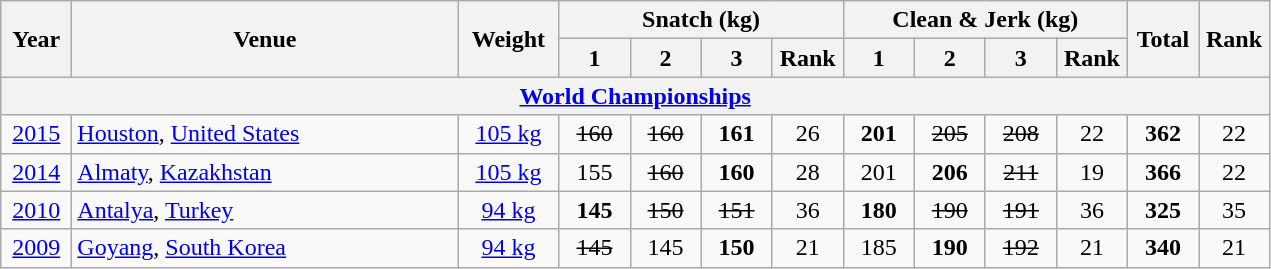<table class = "wikitable" style="text-align:center;">
<tr>
<th rowspan=2 width=40>Year</th>
<th rowspan=2 width=250>Venue</th>
<th rowspan=2 width=60>Weight</th>
<th colspan=4>Snatch (kg)</th>
<th colspan=4>Clean & Jerk (kg)</th>
<th rowspan=2 width=40>Total</th>
<th rowspan=2 width=40>Rank</th>
</tr>
<tr>
<th width=40>1</th>
<th width=40>2</th>
<th width=40>3</th>
<th width=40>Rank</th>
<th width=40>1</th>
<th width=40>2</th>
<th width=40>3</th>
<th width=40>Rank</th>
</tr>
<tr>
<th colspan=13><a href='#'>World Championships</a></th>
</tr>
<tr>
<td><a href='#'>2015</a></td>
<td align=left> <a href='#'>Houston</a>, <a href='#'>United States</a></td>
<td><a href='#'>105 kg</a></td>
<td><s>160</s></td>
<td><s>160</s></td>
<td><strong>161</strong></td>
<td>26</td>
<td><strong>201</strong></td>
<td><s>205</s></td>
<td><s>208</s></td>
<td>22</td>
<td><strong>362</strong></td>
<td>22</td>
</tr>
<tr>
<td><a href='#'>2014</a></td>
<td align=left> <a href='#'>Almaty</a>, <a href='#'>Kazakhstan</a></td>
<td><a href='#'>105 kg</a></td>
<td>155</td>
<td><s>160</s></td>
<td><strong>160</strong></td>
<td>28</td>
<td>201</td>
<td><strong>206</strong></td>
<td><s>211</s></td>
<td>19</td>
<td><strong>366</strong></td>
<td>22</td>
</tr>
<tr>
<td><a href='#'>2010</a></td>
<td align=left> <a href='#'>Antalya</a>, <a href='#'>Turkey</a></td>
<td><a href='#'>94 kg</a></td>
<td><strong>145</strong></td>
<td><s>150</s></td>
<td><s>151</s></td>
<td>36</td>
<td><strong>180</strong></td>
<td><s>190</s></td>
<td><s>191</s></td>
<td>36</td>
<td><strong>325</strong></td>
<td>35</td>
</tr>
<tr>
<td><a href='#'>2009</a></td>
<td align=left> <a href='#'>Goyang</a>, <a href='#'>South Korea</a></td>
<td><a href='#'>94 kg</a></td>
<td><s>145</s></td>
<td>145</td>
<td><strong>150</strong></td>
<td>21</td>
<td>185</td>
<td><strong>190</strong></td>
<td><s>192</s></td>
<td>21</td>
<td><strong>340</strong></td>
<td>21</td>
</tr>
</table>
